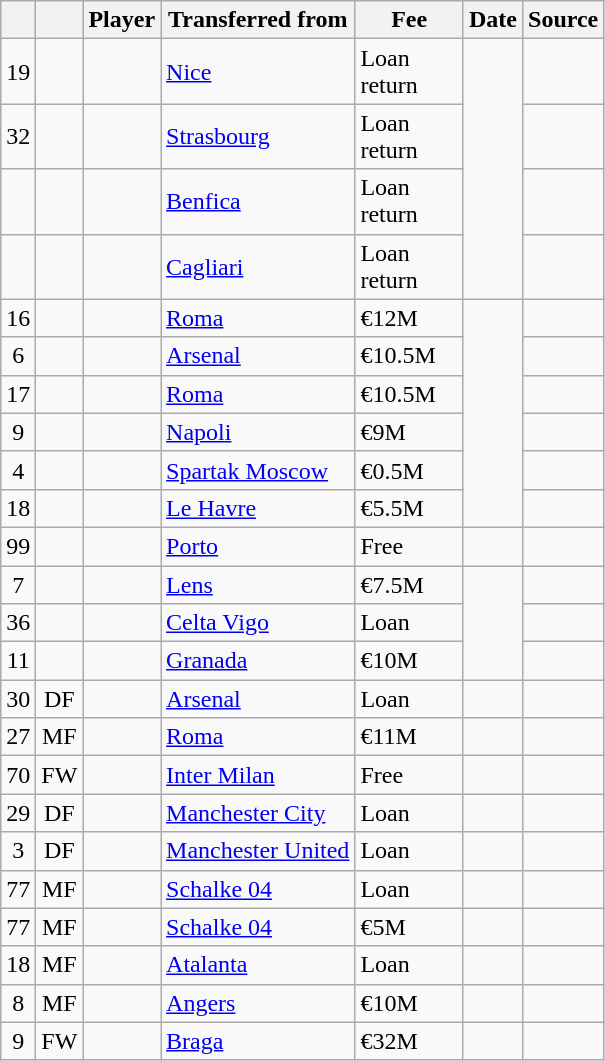<table class="wikitable plainrowheaders sortable">
<tr>
<th></th>
<th></th>
<th scope=col><strong>Player</strong></th>
<th><strong>Transferred from</strong></th>
<th !scope=col; style="width: 65px;"><strong>Fee</strong></th>
<th scope=col><strong>Date</strong></th>
<th scope=col><strong>Source</strong></th>
</tr>
<tr>
<td align=center>19</td>
<td align=center></td>
<td></td>
<td> <a href='#'>Nice</a></td>
<td>Loan return</td>
<td rowspan=4></td>
<td></td>
</tr>
<tr>
<td align=center>32</td>
<td align=center></td>
<td></td>
<td> <a href='#'>Strasbourg</a></td>
<td>Loan return</td>
<td></td>
</tr>
<tr>
<td align=center></td>
<td align=center></td>
<td></td>
<td> <a href='#'>Benfica</a></td>
<td>Loan return</td>
<td></td>
</tr>
<tr>
<td align=center></td>
<td align=center></td>
<td></td>
<td> <a href='#'>Cagliari</a></td>
<td>Loan return</td>
<td></td>
</tr>
<tr>
<td align=center>16</td>
<td align=center></td>
<td></td>
<td> <a href='#'>Roma</a></td>
<td>€12M</td>
<td rowspan=6></td>
<td></td>
</tr>
<tr>
<td align=center>6</td>
<td align=center></td>
<td></td>
<td> <a href='#'>Arsenal</a></td>
<td>€10.5M</td>
<td></td>
</tr>
<tr>
<td align=center>17</td>
<td align=center></td>
<td></td>
<td> <a href='#'>Roma</a></td>
<td>€10.5M</td>
<td></td>
</tr>
<tr>
<td align=center>9</td>
<td align=center></td>
<td></td>
<td> <a href='#'>Napoli</a></td>
<td>€9M</td>
<td></td>
</tr>
<tr>
<td align=center>4</td>
<td align=center></td>
<td></td>
<td> <a href='#'>Spartak Moscow</a></td>
<td>€0.5M</td>
<td></td>
</tr>
<tr>
<td align=center>18</td>
<td align=center></td>
<td></td>
<td> <a href='#'>Le Havre</a></td>
<td>€5.5M</td>
<td></td>
</tr>
<tr>
<td align=center>99</td>
<td align=center></td>
<td></td>
<td> <a href='#'>Porto</a></td>
<td>Free</td>
<td></td>
<td></td>
</tr>
<tr>
<td align=center>7</td>
<td align=center></td>
<td></td>
<td> <a href='#'>Lens</a></td>
<td>€7.5M</td>
<td rowspan=3></td>
<td></td>
</tr>
<tr>
<td align=center>36</td>
<td align=center></td>
<td></td>
<td> <a href='#'>Celta Vigo</a></td>
<td>Loan</td>
<td></td>
</tr>
<tr>
<td align=center>11</td>
<td align=center></td>
<td></td>
<td> <a href='#'>Granada</a></td>
<td>€10M</td>
<td></td>
</tr>
<tr>
<td align=center>30</td>
<td align=center>DF</td>
<td></td>
<td> <a href='#'>Arsenal</a></td>
<td>Loan</td>
<td></td>
<td></td>
</tr>
<tr>
<td align=center>27</td>
<td align=center>MF</td>
<td></td>
<td> <a href='#'>Roma</a></td>
<td>€11M</td>
<td></td>
<td></td>
</tr>
<tr>
<td align=center>70</td>
<td align=center>FW</td>
<td></td>
<td> <a href='#'>Inter Milan</a></td>
<td>Free</td>
<td></td>
<td></td>
</tr>
<tr>
<td align=center>29</td>
<td align=center>DF</td>
<td></td>
<td> <a href='#'>Manchester City</a></td>
<td>Loan</td>
<td></td>
<td></td>
</tr>
<tr>
<td align=center>3</td>
<td align=center>DF</td>
<td></td>
<td> <a href='#'>Manchester United</a></td>
<td>Loan</td>
<td></td>
<td></td>
</tr>
<tr>
<td align=center>77</td>
<td align=center>MF</td>
<td></td>
<td> <a href='#'>Schalke 04</a></td>
<td>Loan</td>
<td></td>
<td></td>
</tr>
<tr>
<td align=center>77</td>
<td align=center>MF</td>
<td></td>
<td> <a href='#'>Schalke 04</a></td>
<td>€5M</td>
<td></td>
<td></td>
</tr>
<tr>
<td align=center>18</td>
<td align=center>MF</td>
<td></td>
<td> <a href='#'>Atalanta</a></td>
<td>Loan</td>
<td></td>
<td></td>
</tr>
<tr>
<td align=center>8</td>
<td align=center>MF</td>
<td></td>
<td> <a href='#'>Angers</a></td>
<td>€10M</td>
<td></td>
<td></td>
</tr>
<tr>
<td align=center>9</td>
<td align=center>FW</td>
<td></td>
<td> <a href='#'>Braga</a></td>
<td>€32M</td>
<td></td>
<td></td>
</tr>
</table>
